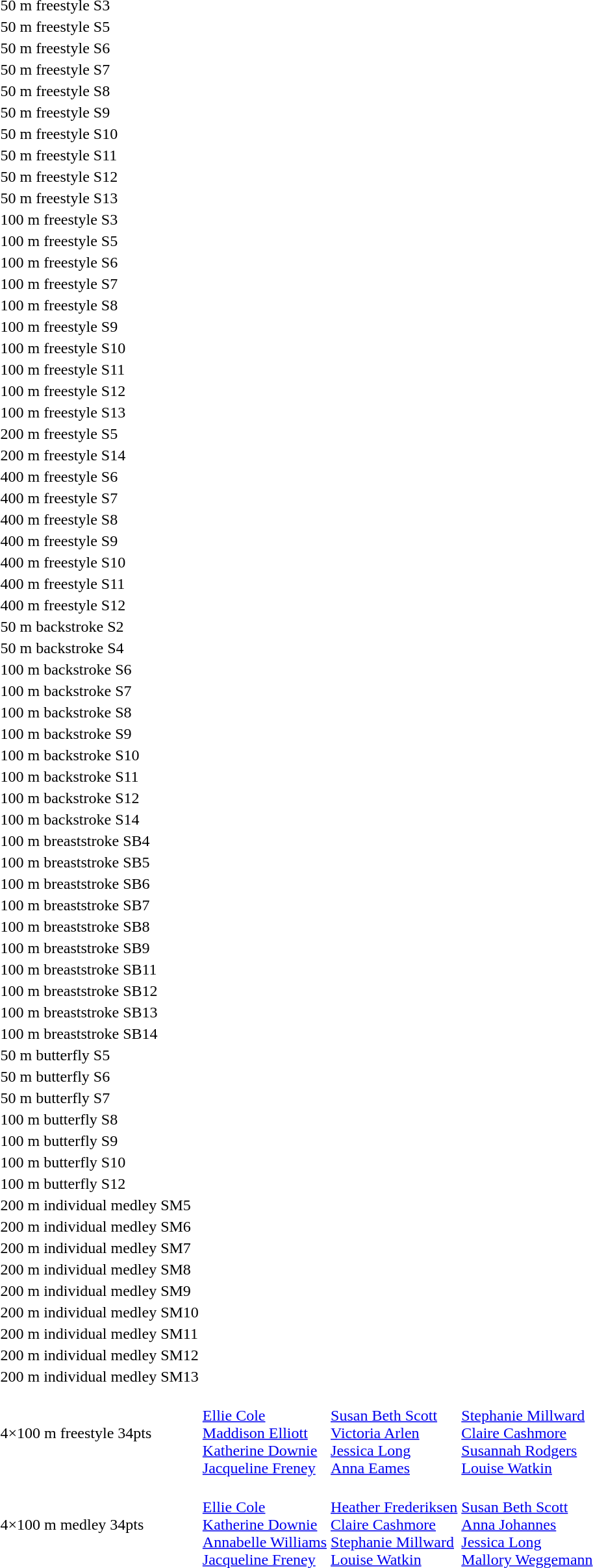<table>
<tr>
<td>50 m freestyle S3<br></td>
<td></td>
<td></td>
<td></td>
</tr>
<tr>
<td>50 m freestyle S5<br></td>
<td></td>
<td></td>
<td></td>
</tr>
<tr>
<td>50 m freestyle S6<br></td>
<td></td>
<td></td>
<td></td>
</tr>
<tr>
<td>50 m freestyle S7<br></td>
<td></td>
<td></td>
<td></td>
</tr>
<tr>
<td>50 m freestyle S8<br></td>
<td></td>
<td></td>
<td></td>
</tr>
<tr>
<td>50 m freestyle S9<br></td>
<td></td>
<td></td>
<td></td>
</tr>
<tr>
<td>50 m freestyle S10<br></td>
<td></td>
<td></td>
<td></td>
</tr>
<tr>
<td>50 m freestyle S11<br></td>
<td></td>
<td></td>
<td></td>
</tr>
<tr>
<td>50 m freestyle S12<br></td>
<td></td>
<td></td>
<td></td>
</tr>
<tr>
<td>50 m freestyle S13<br></td>
<td></td>
<td></td>
<td></td>
</tr>
<tr>
<td>100 m freestyle S3<br></td>
<td></td>
<td></td>
<td></td>
</tr>
<tr>
<td>100 m freestyle S5<br></td>
<td></td>
<td></td>
<td></td>
</tr>
<tr>
<td>100 m freestyle S6<br></td>
<td></td>
<td></td>
<td></td>
</tr>
<tr>
<td>100 m freestyle S7<br></td>
<td></td>
<td></td>
<td></td>
</tr>
<tr>
<td>100 m freestyle S8<br></td>
<td></td>
<td></td>
<td></td>
</tr>
<tr>
<td>100 m freestyle S9<br></td>
<td></td>
<td></td>
<td></td>
</tr>
<tr>
<td>100 m freestyle S10<br></td>
<td></td>
<td></td>
<td></td>
</tr>
<tr>
<td>100 m freestyle S11<br></td>
<td></td>
<td></td>
<td></td>
</tr>
<tr>
<td>100 m freestyle S12<br></td>
<td></td>
<td></td>
<td></td>
</tr>
<tr>
<td>100 m freestyle S13<br></td>
<td></td>
<td></td>
<td></td>
</tr>
<tr>
<td>200 m freestyle S5<br></td>
<td></td>
<td></td>
<td></td>
</tr>
<tr>
<td>200 m freestyle S14<br></td>
<td></td>
<td></td>
<td></td>
</tr>
<tr>
<td>400 m freestyle S6<br></td>
<td></td>
<td></td>
<td></td>
</tr>
<tr>
<td>400 m freestyle S7<br></td>
<td></td>
<td></td>
<td></td>
</tr>
<tr>
<td>400 m freestyle S8<br></td>
<td></td>
<td></td>
<td></td>
</tr>
<tr>
<td>400 m freestyle S9<br></td>
<td></td>
<td></td>
<td></td>
</tr>
<tr>
<td>400 m freestyle S10<br></td>
<td></td>
<td></td>
<td></td>
</tr>
<tr>
<td>400 m freestyle S11<br></td>
<td></td>
<td></td>
<td></td>
</tr>
<tr>
<td>400 m freestyle S12<br></td>
<td></td>
<td></td>
<td></td>
</tr>
<tr>
<td>50 m backstroke S2<br></td>
<td></td>
<td></td>
<td></td>
</tr>
<tr>
<td>50 m backstroke S4<br></td>
<td></td>
<td></td>
<td></td>
</tr>
<tr>
<td>100 m backstroke S6<br></td>
<td></td>
<td></td>
<td></td>
</tr>
<tr>
<td>100 m backstroke S7<br></td>
<td></td>
<td></td>
<td></td>
</tr>
<tr>
<td>100 m backstroke S8<br></td>
<td></td>
<td></td>
<td></td>
</tr>
<tr>
<td>100 m backstroke S9<br></td>
<td></td>
<td></td>
<td></td>
</tr>
<tr>
<td>100 m backstroke S10<br></td>
<td></td>
<td></td>
<td></td>
</tr>
<tr>
<td>100 m backstroke S11<br></td>
<td></td>
<td></td>
<td></td>
</tr>
<tr>
<td>100 m backstroke S12<br></td>
<td></td>
<td></td>
<td></td>
</tr>
<tr>
<td>100 m backstroke S14<br></td>
<td></td>
<td></td>
<td></td>
</tr>
<tr>
<td>100 m breaststroke SB4<br></td>
<td></td>
<td></td>
<td></td>
</tr>
<tr>
<td>100 m breaststroke SB5<br></td>
<td></td>
<td></td>
<td></td>
</tr>
<tr>
<td>100 m breaststroke SB6<br></td>
<td></td>
<td></td>
<td></td>
</tr>
<tr>
<td>100 m breaststroke SB7<br></td>
<td></td>
<td></td>
<td></td>
</tr>
<tr>
<td>100 m breaststroke SB8<br></td>
<td></td>
<td></td>
<td></td>
</tr>
<tr>
<td>100 m breaststroke SB9<br></td>
<td></td>
<td></td>
<td></td>
</tr>
<tr>
<td>100 m breaststroke SB11<br></td>
<td></td>
<td></td>
<td></td>
</tr>
<tr>
<td>100 m breaststroke SB12<br></td>
<td></td>
<td></td>
<td></td>
</tr>
<tr>
<td>100 m breaststroke SB13<br></td>
<td></td>
<td></td>
<td></td>
</tr>
<tr>
<td>100 m breaststroke SB14<br></td>
<td></td>
<td></td>
<td></td>
</tr>
<tr>
<td>50 m butterfly S5<br></td>
<td></td>
<td></td>
<td></td>
</tr>
<tr>
<td>50 m butterfly S6<br></td>
<td></td>
<td></td>
<td></td>
</tr>
<tr>
<td>50 m butterfly S7<br></td>
<td></td>
<td></td>
<td></td>
</tr>
<tr>
<td>100 m butterfly S8<br></td>
<td></td>
<td></td>
<td></td>
</tr>
<tr>
<td>100 m butterfly S9<br></td>
<td></td>
<td></td>
<td></td>
</tr>
<tr>
<td>100 m butterfly S10<br></td>
<td></td>
<td></td>
<td></td>
</tr>
<tr>
<td>100 m butterfly S12<br></td>
<td></td>
<td></td>
<td></td>
</tr>
<tr>
<td>200 m individual medley SM5<br></td>
<td></td>
<td></td>
<td></td>
</tr>
<tr>
<td>200 m individual medley SM6<br></td>
<td></td>
<td></td>
<td></td>
</tr>
<tr>
<td>200 m individual medley SM7<br></td>
<td></td>
<td></td>
<td></td>
</tr>
<tr>
<td>200 m individual medley SM8<br></td>
<td></td>
<td></td>
<td></td>
</tr>
<tr>
<td>200 m individual medley SM9<br></td>
<td></td>
<td></td>
<td></td>
</tr>
<tr>
<td>200 m individual medley SM10<br></td>
<td></td>
<td></td>
<td></td>
</tr>
<tr>
<td>200 m individual medley SM11<br></td>
<td></td>
<td></td>
<td></td>
</tr>
<tr>
<td>200 m individual medley SM12<br></td>
<td></td>
<td></td>
<td></td>
</tr>
<tr>
<td>200 m individual medley SM13<br></td>
<td></td>
<td></td>
<td></td>
</tr>
<tr>
<td>4×100 m freestyle 34pts<br></td>
<td><br><a href='#'>Ellie Cole</a><br><a href='#'>Maddison Elliott</a><br><a href='#'>Katherine Downie</a><br><a href='#'>Jacqueline Freney</a></td>
<td><br><a href='#'>Susan Beth Scott</a><br><a href='#'>Victoria Arlen</a><br><a href='#'>Jessica Long</a><br><a href='#'>Anna Eames</a></td>
<td><br><a href='#'>Stephanie Millward</a><br><a href='#'>Claire Cashmore</a><br><a href='#'>Susannah Rodgers</a><br><a href='#'>Louise Watkin</a></td>
</tr>
<tr>
<td>4×100 m medley 34pts<br></td>
<td> <br> <a href='#'>Ellie Cole</a> <br> <a href='#'>Katherine Downie</a> <br> <a href='#'>Annabelle Williams</a> <br> <a href='#'>Jacqueline Freney</a></td>
<td> <br> <a href='#'>Heather Frederiksen</a> <br> <a href='#'>Claire Cashmore</a> <br> <a href='#'>Stephanie Millward</a> <br> <a href='#'>Louise Watkin</a></td>
<td> <br> <a href='#'>Susan Beth Scott</a> <br> <a href='#'>Anna Johannes</a> <br> <a href='#'>Jessica Long</a> <br> <a href='#'>Mallory Weggemann</a></td>
</tr>
</table>
